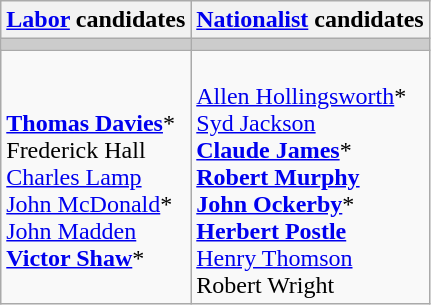<table class="wikitable">
<tr>
<th><a href='#'>Labor</a> candidates</th>
<th><a href='#'>Nationalist</a> candidates</th>
</tr>
<tr bgcolor="#cccccc">
<td></td>
<td></td>
</tr>
<tr>
<td><br><strong><a href='#'>Thomas Davies</a></strong>*<br>
Frederick Hall<br>
<a href='#'>Charles Lamp</a><br>
<a href='#'>John McDonald</a>*<br>
<a href='#'>John Madden</a><br>
<strong><a href='#'>Victor Shaw</a></strong>*</td>
<td><br><a href='#'>Allen Hollingsworth</a>*<br>
<a href='#'>Syd Jackson</a><br>
<strong><a href='#'>Claude James</a></strong>*<br>
<strong><a href='#'>Robert Murphy</a></strong><br>
<strong><a href='#'>John Ockerby</a></strong>*<br>
<strong><a href='#'>Herbert Postle</a></strong><br>
<a href='#'>Henry Thomson</a><br>
Robert Wright</td>
</tr>
</table>
